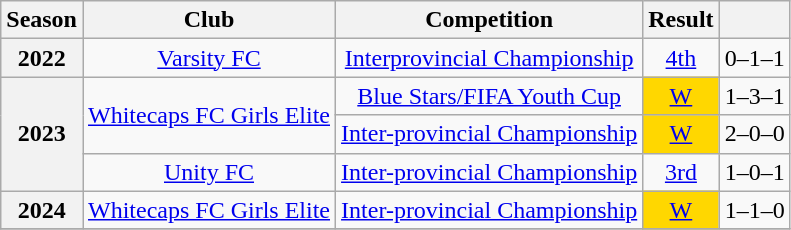<table class="wikitable sortable" style="text-align:center">
<tr>
<th>Season</th>
<th>Club</th>
<th>Competition</th>
<th>Result</th>
<th></th>
</tr>
<tr>
<th>2022</th>
<td><a href='#'>Varsity FC</a></td>
<td><a href='#'>Interprovincial Championship</a></td>
<td><a href='#'>4th</a></td>
<td>0–1–1</td>
</tr>
<tr>
<th rowspan=3>2023</th>
<td rowspan=2><a href='#'>Whitecaps FC Girls Elite</a></td>
<td><a href='#'>Blue Stars/FIFA Youth Cup</a></td>
<td bgcolor=gold><a href='#'>W</a></td>
<td>1–3–1</td>
</tr>
<tr>
<td><a href='#'>Inter-provincial Championship</a></td>
<td bgcolor=gold><a href='#'>W</a></td>
<td>2–0–0</td>
</tr>
<tr>
<td><a href='#'>Unity FC</a></td>
<td><a href='#'>Inter-provincial Championship</a></td>
<td><a href='#'>3rd</a></td>
<td>1–0–1</td>
</tr>
<tr>
<th>2024</th>
<td><a href='#'>Whitecaps FC Girls Elite</a></td>
<td><a href='#'>Inter-provincial Championship</a></td>
<td bgcolor=gold><a href='#'>W</a></td>
<td>1–1–0</td>
</tr>
<tr>
</tr>
</table>
